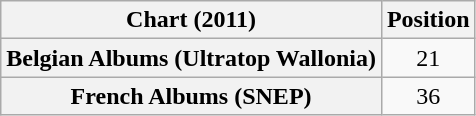<table class="wikitable plainrowheaders" style="text-align:center">
<tr>
<th scope="col">Chart (2011)</th>
<th scope="col">Position</th>
</tr>
<tr>
<th scope="row">Belgian Albums (Ultratop Wallonia)</th>
<td>21</td>
</tr>
<tr>
<th scope="row">French Albums (SNEP)</th>
<td>36</td>
</tr>
</table>
